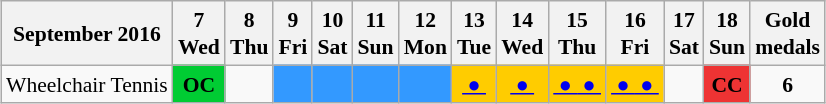<table class="wikitable" style="margin:0.5em auto; font-size:90%; line-height:1.25em;">
<tr>
<th>September 2016</th>
<th>7<br>Wed</th>
<th>8<br>Thu</th>
<th>9<br>Fri</th>
<th>10<br>Sat</th>
<th>11<br>Sun</th>
<th>12<br>Mon</th>
<th>13<br>Tue</th>
<th>14<br>Wed</th>
<th>15<br>Thu</th>
<th>16<br>Fri</th>
<th>17<br>Sat</th>
<th>18<br>Sun</th>
<th>Gold<br>medals</th>
</tr>
<tr style="text-align:center;">
<td align="left"> Wheelchair Tennis</td>
<td style="background:#0c3;"><strong>OC</strong></td>
<td></td>
<td style="background:#39f;"></td>
<td style="background:#39f;"></td>
<td style="background:#39f;"></td>
<td style="background:#39f;"></td>
<td style="background:#fc0;"><a href='#'> ● </a></td>
<td style="background:#fc0;"><a href='#'> ● </a></td>
<td style="background:#fc0;"><a href='#'> ● </a><a href='#'> ● </a></td>
<td style="background:#fc0;"><a href='#'> ● </a><a href='#'> ● </a></td>
<td></td>
<td style="background:#e33;"><strong>CC</strong></td>
<td><strong>6</strong></td>
</tr>
</table>
